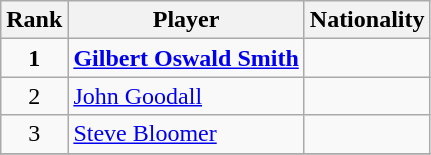<table class="wikitable">
<tr>
<th>Rank</th>
<th>Player</th>
<th>Nationality</th>
</tr>
<tr>
<td align="center"><strong>1</strong></td>
<td><strong><a href='#'> Gilbert Oswald Smith</a></strong></td>
<td><strong></strong></td>
</tr>
<tr>
<td align="center">2</td>
<td><a href='#'>John Goodall</a></td>
<td></td>
</tr>
<tr>
<td align="center">3</td>
<td><a href='#'>Steve Bloomer</a></td>
<td></td>
</tr>
<tr>
</tr>
</table>
